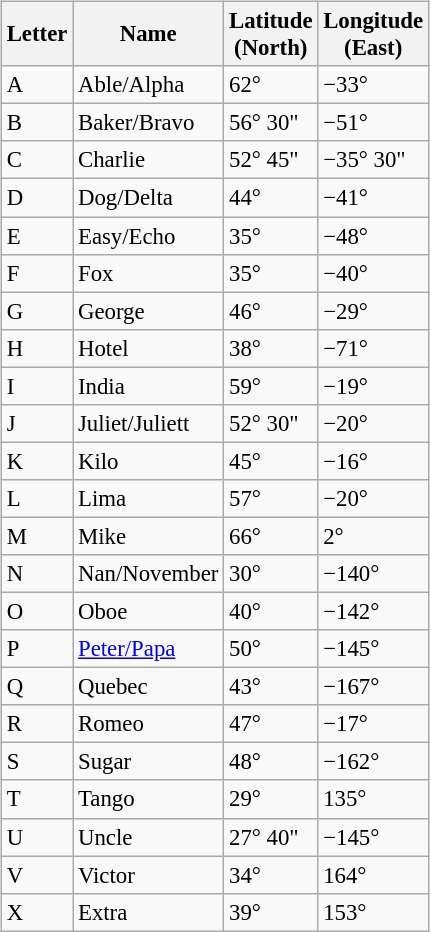<table class="wikitable" style="width: 250px; font-size: 95%; float: right;">
<tr>
<th>Letter</th>
<th>Name</th>
<th>Latitude<br>(North)</th>
<th>Longitude<br>(East)</th>
</tr>
<tr>
<td>A</td>
<td>Able/Alpha</td>
<td>62°</td>
<td>−33°</td>
</tr>
<tr>
<td>B</td>
<td>Baker/Bravo</td>
<td>56° 30"</td>
<td>−51°</td>
</tr>
<tr>
<td>C</td>
<td>Charlie</td>
<td>52° 45"</td>
<td>−35° 30"</td>
</tr>
<tr>
<td>D</td>
<td>Dog/Delta</td>
<td>44°</td>
<td>−41°</td>
</tr>
<tr>
<td>E</td>
<td>Easy/Echo</td>
<td>35°</td>
<td>−48°</td>
</tr>
<tr>
<td>F</td>
<td>Fox</td>
<td>35°</td>
<td>−40°</td>
</tr>
<tr>
<td>G</td>
<td>George</td>
<td>46°</td>
<td>−29°</td>
</tr>
<tr>
<td>H</td>
<td>Hotel</td>
<td>38°</td>
<td>−71°</td>
</tr>
<tr>
<td>I</td>
<td>India</td>
<td>59°</td>
<td>−19°</td>
</tr>
<tr>
<td>J</td>
<td>Juliet/Juliett</td>
<td>52° 30"</td>
<td>−20°</td>
</tr>
<tr>
<td>K</td>
<td>Kilo</td>
<td>45°</td>
<td>−16°</td>
</tr>
<tr>
<td>L</td>
<td>Lima</td>
<td>57°</td>
<td>−20°</td>
</tr>
<tr>
<td>M</td>
<td>Mike</td>
<td>66°</td>
<td>2°</td>
</tr>
<tr>
<td>N</td>
<td>Nan/November</td>
<td>30°</td>
<td>−140°</td>
</tr>
<tr>
<td>O</td>
<td>Oboe</td>
<td>40°</td>
<td>−142°</td>
</tr>
<tr>
<td>P</td>
<td><a href='#'>Peter/Papa</a></td>
<td>50°</td>
<td>−145°</td>
</tr>
<tr>
<td>Q</td>
<td>Quebec</td>
<td>43°</td>
<td>−167°</td>
</tr>
<tr>
<td>R</td>
<td>Romeo</td>
<td>47°</td>
<td>−17°</td>
</tr>
<tr>
<td>S</td>
<td>Sugar</td>
<td>48°</td>
<td>−162°</td>
</tr>
<tr>
<td>T</td>
<td>Tango</td>
<td>29°</td>
<td>135°</td>
</tr>
<tr>
<td>U</td>
<td>Uncle</td>
<td>27° 40"</td>
<td>−145°</td>
</tr>
<tr>
<td>V</td>
<td>Victor</td>
<td>34°</td>
<td>164°</td>
</tr>
<tr>
<td>X</td>
<td>Extra</td>
<td>39°</td>
<td>153°</td>
</tr>
</table>
